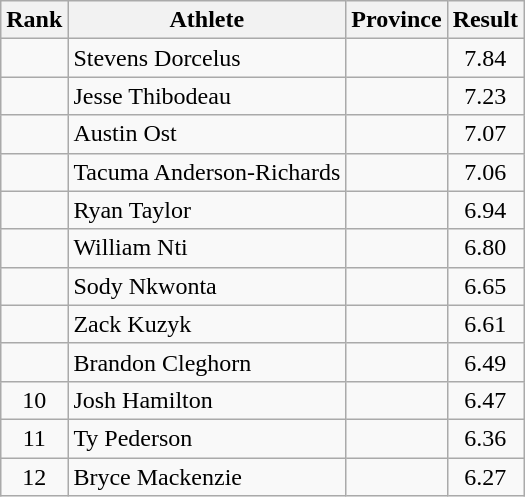<table class="wikitable sortable" style="text-align:center">
<tr>
<th>Rank</th>
<th>Athlete</th>
<th>Province</th>
<th>Result</th>
</tr>
<tr>
<td></td>
<td align=left>Stevens Dorcelus</td>
<td align="left"></td>
<td>7.84</td>
</tr>
<tr>
<td></td>
<td align=left>Jesse Thibodeau</td>
<td align="left"></td>
<td>7.23</td>
</tr>
<tr>
<td></td>
<td align=left>Austin Ost</td>
<td align="left"></td>
<td>7.07</td>
</tr>
<tr>
<td></td>
<td align=left>Tacuma Anderson-Richards</td>
<td align="left"></td>
<td>7.06</td>
</tr>
<tr>
<td></td>
<td align=left>Ryan Taylor</td>
<td align="left"></td>
<td>6.94</td>
</tr>
<tr>
<td></td>
<td align=left>William Nti</td>
<td align="left"></td>
<td>6.80</td>
</tr>
<tr>
<td></td>
<td align=left>Sody Nkwonta</td>
<td align="left"></td>
<td>6.65</td>
</tr>
<tr>
<td></td>
<td align=left>Zack Kuzyk</td>
<td align="left"></td>
<td>6.61</td>
</tr>
<tr>
<td></td>
<td align=left>Brandon Cleghorn</td>
<td align="left"></td>
<td>6.49</td>
</tr>
<tr>
<td>10</td>
<td align=left>Josh Hamilton</td>
<td align="left"></td>
<td>6.47</td>
</tr>
<tr>
<td>11</td>
<td align=left>Ty Pederson</td>
<td align="left"></td>
<td>6.36</td>
</tr>
<tr>
<td>12</td>
<td align=left>Bryce Mackenzie</td>
<td align="left"></td>
<td>6.27</td>
</tr>
</table>
